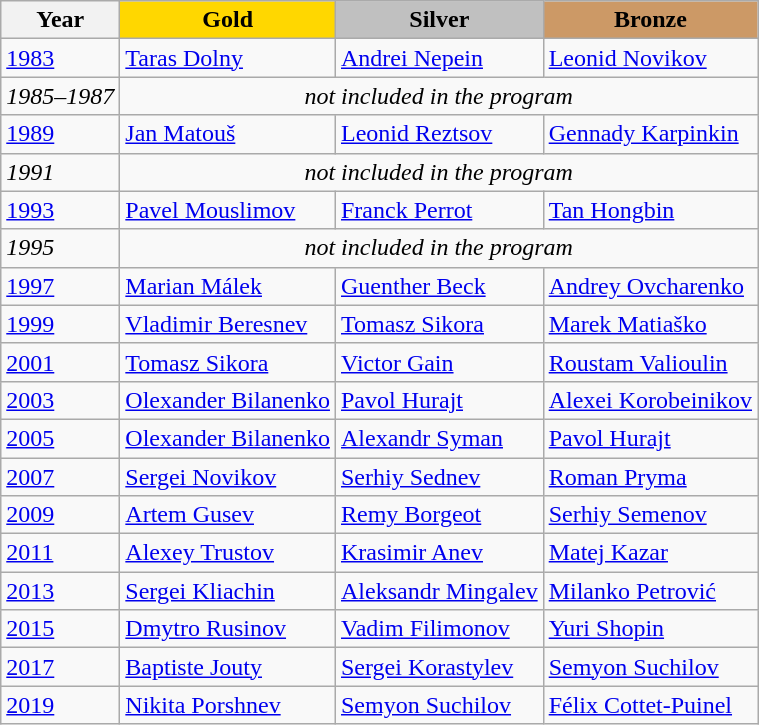<table class="wikitable">
<tr>
<th>Year</th>
<td align=center bgcolor=gold><strong>Gold</strong></td>
<td align=center bgcolor=silver><strong>Silver</strong></td>
<td align=center bgcolor=cc9966><strong>Bronze</strong></td>
</tr>
<tr>
<td><a href='#'>1983</a></td>
<td> <a href='#'>Taras Dolny</a></td>
<td> <a href='#'>Andrei Nepein</a></td>
<td> <a href='#'>Leonid Novikov</a></td>
</tr>
<tr>
<td><em>1985–1987</em></td>
<td colspan=3 align=center><em>not included in the program</em></td>
</tr>
<tr>
<td><a href='#'>1989</a></td>
<td> <a href='#'>Jan Matouš</a></td>
<td> <a href='#'>Leonid Reztsov</a></td>
<td> <a href='#'>Gennady Karpinkin</a></td>
</tr>
<tr>
<td><em>1991</em></td>
<td colspan=3 align=center><em>not included in the program</em></td>
</tr>
<tr>
<td><a href='#'>1993</a></td>
<td> <a href='#'>Pavel Mouslimov</a></td>
<td> <a href='#'>Franck Perrot</a></td>
<td> <a href='#'>Tan Hongbin</a></td>
</tr>
<tr>
<td><em>1995</em></td>
<td colspan=3 align=center><em>not included in the program</em></td>
</tr>
<tr>
<td><a href='#'>1997</a></td>
<td> <a href='#'>Marian Málek</a></td>
<td> <a href='#'>Guenther Beck</a></td>
<td> <a href='#'>Andrey Ovcharenko</a></td>
</tr>
<tr>
<td><a href='#'>1999</a></td>
<td> <a href='#'>Vladimir Beresnev</a></td>
<td> <a href='#'>Tomasz Sikora</a></td>
<td> <a href='#'>Marek Matiaško</a></td>
</tr>
<tr>
<td><a href='#'>2001</a></td>
<td> <a href='#'>Tomasz Sikora</a></td>
<td> <a href='#'>Victor Gain</a></td>
<td> <a href='#'>Roustam Valioulin</a></td>
</tr>
<tr>
<td><a href='#'>2003</a></td>
<td> <a href='#'>Olexander Bilanenko</a></td>
<td> <a href='#'>Pavol Hurajt</a></td>
<td> <a href='#'>Alexei Korobeinikov</a></td>
</tr>
<tr>
<td><a href='#'>2005</a></td>
<td> <a href='#'>Olexander Bilanenko</a></td>
<td> <a href='#'>Alexandr Syman</a></td>
<td> <a href='#'>Pavol Hurajt</a></td>
</tr>
<tr>
<td><a href='#'>2007</a></td>
<td> <a href='#'>Sergei Novikov</a></td>
<td> <a href='#'>Serhiy Sednev</a></td>
<td> <a href='#'>Roman Pryma</a></td>
</tr>
<tr>
<td><a href='#'>2009</a></td>
<td> <a href='#'>Artem Gusev</a></td>
<td> <a href='#'>Remy Borgeot</a></td>
<td> <a href='#'>Serhiy Semenov</a></td>
</tr>
<tr>
<td><a href='#'>2011</a></td>
<td> <a href='#'>Alexey Trustov</a></td>
<td> <a href='#'>Krasimir Anev</a></td>
<td> <a href='#'>Matej Kazar</a></td>
</tr>
<tr>
<td><a href='#'>2013</a></td>
<td> <a href='#'>Sergei Kliachin</a></td>
<td> <a href='#'>Aleksandr Mingalev</a></td>
<td> <a href='#'>Milanko Petrović</a></td>
</tr>
<tr>
<td><a href='#'>2015</a></td>
<td> <a href='#'>Dmytro Rusinov</a></td>
<td> <a href='#'>Vadim Filimonov</a></td>
<td> <a href='#'>Yuri Shopin</a></td>
</tr>
<tr>
<td><a href='#'>2017</a></td>
<td> <a href='#'>Baptiste Jouty</a></td>
<td> <a href='#'>Sergei Korastylev</a></td>
<td> <a href='#'>Semyon Suchilov</a></td>
</tr>
<tr>
<td><a href='#'>2019</a></td>
<td> <a href='#'>Nikita Porshnev</a></td>
<td> <a href='#'>Semyon Suchilov</a></td>
<td> <a href='#'>Félix Cottet-Puinel</a></td>
</tr>
</table>
